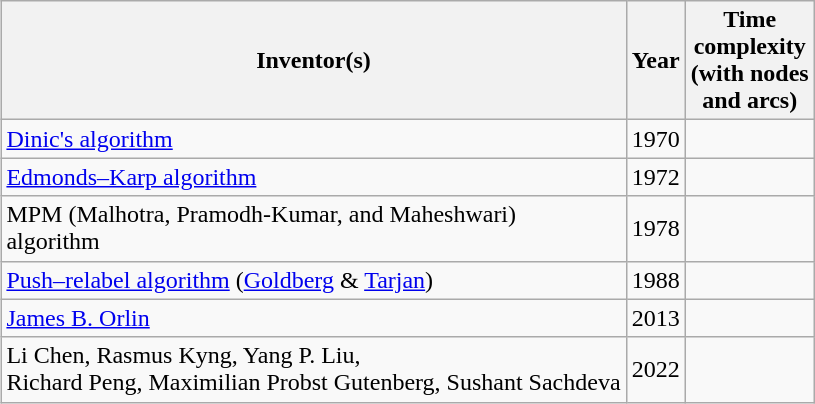<table class="wikitable" style="height: 200px;" align="right">
<tr>
<th>Inventor(s)</th>
<th>Year</th>
<th>Time<br>complexity<br>(with  nodes<br>and  arcs)</th>
</tr>
<tr>
<td><a href='#'>Dinic's algorithm</a></td>
<td>1970</td>
<td></td>
</tr>
<tr>
<td><a href='#'>Edmonds–Karp algorithm</a></td>
<td>1972</td>
<td></td>
</tr>
<tr>
<td>MPM (Malhotra, Pramodh-Kumar, and Maheshwari)<br>algorithm</td>
<td>1978</td>
<td></td>
</tr>
<tr>
<td><a href='#'>Push–relabel algorithm</a> (<a href='#'>Goldberg</a> & <a href='#'>Tarjan</a>)</td>
<td>1988</td>
<td></td>
</tr>
<tr>
<td><a href='#'>James B. Orlin</a></td>
<td>2013</td>
<td></td>
</tr>
<tr>
<td>Li Chen, Rasmus Kyng, Yang P. Liu,<br>Richard Peng, Maximilian Probst Gutenberg,
Sushant Sachdeva</td>
<td>2022</td>
<td></td>
</tr>
</table>
